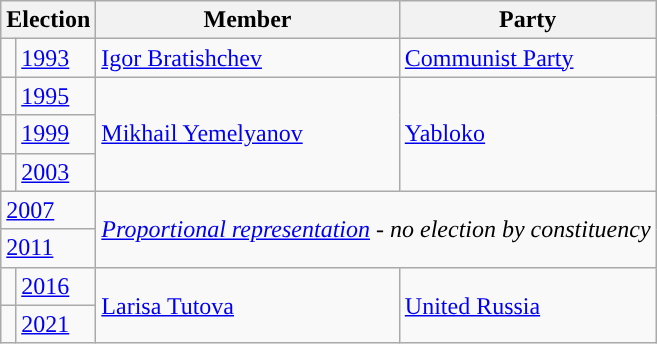<table class="wikitable">
<tr>
<th colspan="2">Election</th>
<th>Member</th>
<th>Party</th>
</tr>
<tr>
<td style="background-color:"></td>
<td><a href='#'>1993</a></td>
<td><a href='#'>Igor Bratishchev</a></td>
<td><a href='#'>Communist Party</a></td>
</tr>
<tr>
<td style="background-color:"></td>
<td><a href='#'>1995</a></td>
<td rowspan=3><a href='#'>Mikhail Yemelyanov</a></td>
<td rowspan=3><a href='#'>Yabloko</a></td>
</tr>
<tr>
<td style="background-color:"></td>
<td><a href='#'>1999</a></td>
</tr>
<tr>
<td style="background-color:"></td>
<td><a href='#'>2003</a></td>
</tr>
<tr>
<td colspan=2><a href='#'>2007</a></td>
<td colspan=2 rowspan=2><em><a href='#'>Proportional representation</a> - no election by constituency</em></td>
</tr>
<tr>
<td colspan=2><a href='#'>2011</a></td>
</tr>
<tr>
<td style="background-color: "></td>
<td><a href='#'>2016</a></td>
<td rowspan=2><a href='#'>Larisa Tutova</a></td>
<td rowspan=2><a href='#'>United Russia</a></td>
</tr>
<tr>
<td style="background-color: "></td>
<td><a href='#'>2021</a></td>
</tr>
</table>
